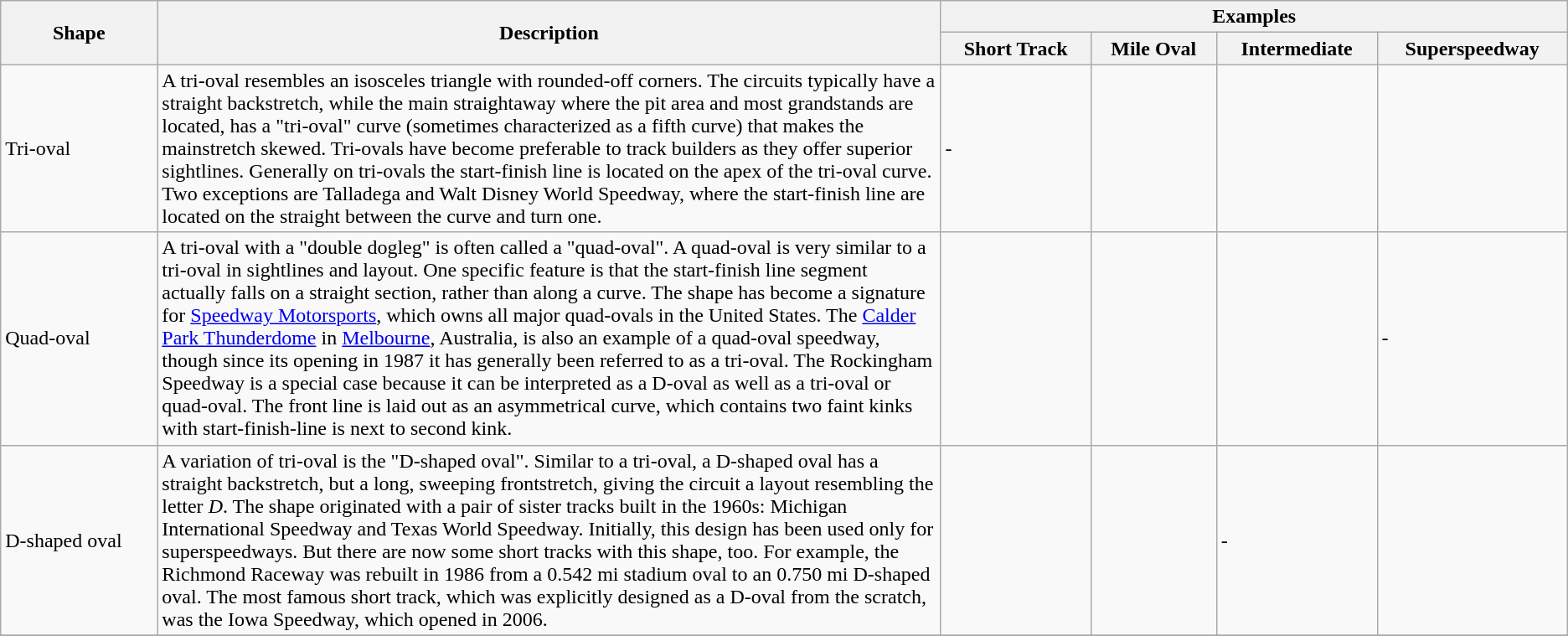<table class="wikitable">
<tr>
<th rowspan="2" width="10%">Shape</th>
<th rowspan="2" width="50%">Description</th>
<th width=40% colspan="4">Examples</th>
</tr>
<tr>
<th>Short Track</th>
<th>Mile Oval</th>
<th>Intermediate</th>
<th>Superspeedway</th>
</tr>
<tr>
<td>Tri-oval</td>
<td>A tri-oval resembles an isosceles triangle with rounded-off corners. The circuits typically have a straight backstretch, while the main straightaway where the pit area and most grandstands are located, has a "tri-oval" curve (sometimes characterized as a fifth curve) that makes the mainstretch skewed. Tri-ovals have become preferable to track builders as they offer superior sightlines. Generally on tri-ovals the start-finish line is located on the apex of the tri-oval curve. Two exceptions are Talladega and Walt Disney World Speedway, where the start-finish line are located on the straight between the curve and turn one.</td>
<td>-</td>
<td></td>
<td></td>
<td></td>
</tr>
<tr>
<td>Quad-oval</td>
<td>A tri-oval with a "double dogleg" is often called a "quad-oval". A quad-oval is very similar to a tri-oval in sightlines and layout. One specific feature is that the start-finish line segment actually falls on a straight section, rather than along a curve. The shape has become a signature for <a href='#'>Speedway Motorsports</a>, which owns all major quad-ovals in the United States. The <a href='#'>Calder Park Thunderdome</a> in <a href='#'>Melbourne</a>, Australia, is also an example of a quad-oval speedway, though since its opening in 1987 it has generally been referred to as a tri-oval. The Rockingham Speedway is a special case because it can be interpreted as a D-oval as well as a tri-oval or quad-oval. The front line is laid out as an asymmetrical curve, which contains two faint kinks with start-finish-line is next to second kink.</td>
<td></td>
<td></td>
<td></td>
<td>-</td>
</tr>
<tr>
<td>D-shaped oval</td>
<td>A variation of tri-oval is the "D-shaped oval". Similar to a tri-oval, a D-shaped oval has a straight backstretch, but a long, sweeping frontstretch, giving the circuit a layout resembling the letter <em>D</em>. The shape originated with a pair of sister tracks built in the 1960s: Michigan International Speedway and Texas World Speedway. Initially, this design has been used only for superspeedways. But there are now some short tracks with this shape, too. For example, the Richmond Raceway was rebuilt in 1986 from a 0.542 mi stadium oval to an 0.750 mi D-shaped oval. The most famous short track, which was explicitly designed as a D-oval from the scratch, was the Iowa Speedway, which opened in 2006.</td>
<td></td>
<td></td>
<td>-</td>
<td><br></td>
</tr>
<tr>
</tr>
</table>
